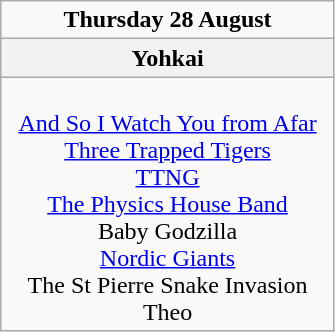<table class="wikitable">
<tr>
<td colspan="4" style="text-align:center;"><strong>Thursday 28 August</strong></td>
</tr>
<tr>
<th>Yohkai</th>
</tr>
<tr>
<td style="text-align:center; vertical-align:top; width:215px;"><br><a href='#'>And So I Watch You from Afar</a><br>
<a href='#'>Three Trapped Tigers</a><br>
<a href='#'>TTNG</a><br>
<a href='#'>The Physics House Band</a><br>
Baby Godzilla<br>
<a href='#'>Nordic Giants</a><br>
The St Pierre Snake Invasion<br>
Theo<br></td>
</tr>
</table>
